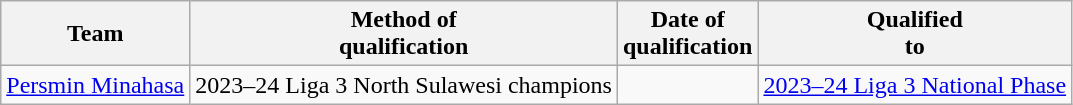<table class="wikitable sortable" style="text-align: left;">
<tr>
<th>Team</th>
<th>Method of <br> qualification</th>
<th>Date of <br> qualification</th>
<th>Qualified <br> to<br></th>
</tr>
<tr>
<td><a href='#'>Persmin Minahasa</a></td>
<td {{Sort>2023–24 Liga 3 North Sulawesi champions</td>
<td></td>
<td><a href='#'>2023–24 Liga 3 National Phase</a></td>
</tr>
</table>
